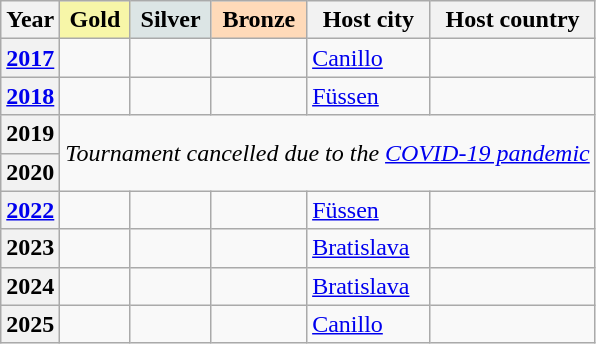<table class="wikitable sortable plainrowheaders">
<tr>
<th scope="col">Year</th>
<th scope="col" style="background:#F7F6A8"> Gold</th>
<th scope="col" style="background:#DCE5E5"> Silver</th>
<th scope="col" style="background:#FFDAB9"> Bronze</th>
<th scope="col">Host city</th>
<th scope="col">Host country</th>
</tr>
<tr>
<th scope="row"><a href='#'>2017</a></th>
<td> </td>
<td> </td>
<td> </td>
<td><a href='#'>Canillo</a></td>
<td></td>
</tr>
<tr>
<th scope="row"><a href='#'>2018</a></th>
<td> </td>
<td> </td>
<td> </td>
<td><a href='#'>Füssen</a></td>
<td></td>
</tr>
<tr>
<th scope="row">2019</th>
<td align=center colspan="6" rowspan="2"><em>Tournament cancelled due to the <a href='#'>COVID-19 pandemic</a></td>
</tr>
<tr>
<th scope="row">2020</th>
</tr>
<tr>
<th scope="row"><a href='#'>2022</a></th>
<td> </td>
<td> </td>
<td> </td>
<td><a href='#'>Füssen</a></td>
<td></td>
</tr>
<tr>
<th scope="row">2023</th>
<td> </td>
<td> </td>
<td> </td>
<td><a href='#'>Bratislava</a></td>
<td></td>
</tr>
<tr>
<th scope="row">2024</th>
<td> </td>
<td> </td>
<td> </td>
<td><a href='#'>Bratislava</a></td>
<td></td>
</tr>
<tr>
<th scope="row">2025</th>
<td> </td>
<td> </td>
<td> </td>
<td><a href='#'>Canillo</a></td>
<td></td>
</tr>
</table>
